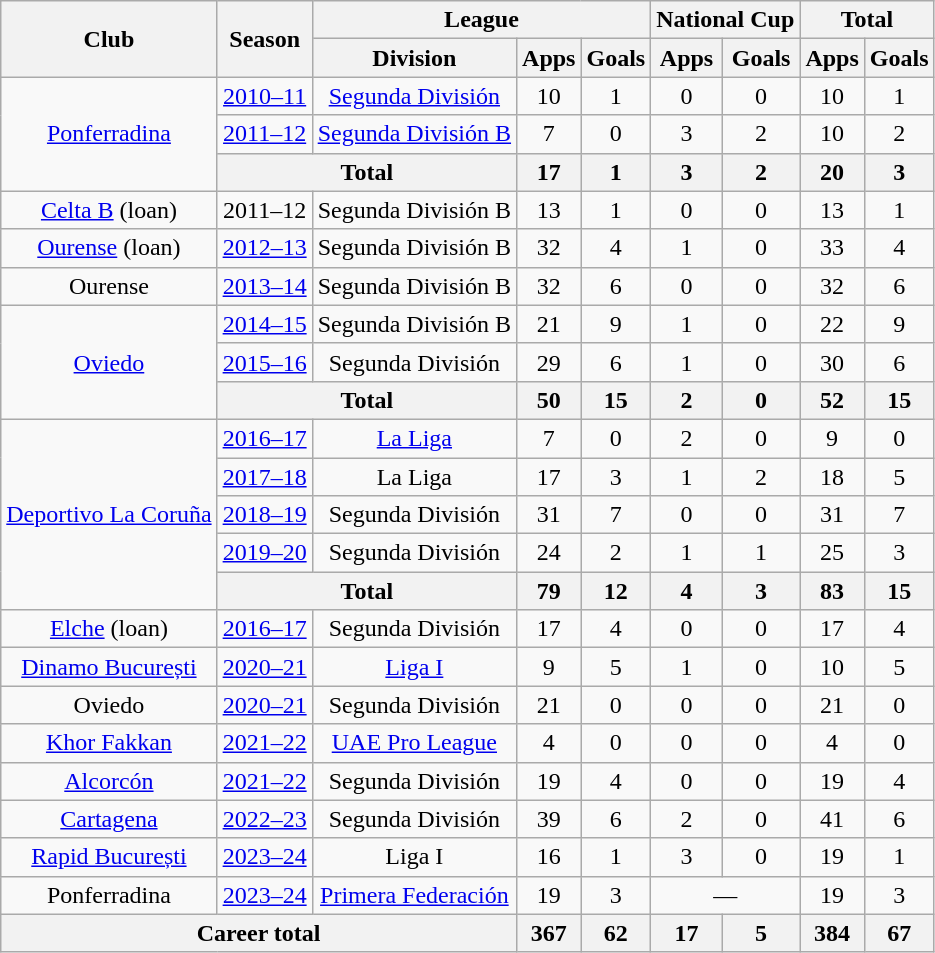<table class="wikitable" style="text-align:center">
<tr>
<th rowspan="2">Club</th>
<th rowspan="2">Season</th>
<th colspan="3">League</th>
<th colspan="2">National Cup</th>
<th colspan="2">Total</th>
</tr>
<tr>
<th>Division</th>
<th>Apps</th>
<th>Goals</th>
<th>Apps</th>
<th>Goals</th>
<th>Apps</th>
<th>Goals</th>
</tr>
<tr>
<td rowspan="3"><a href='#'>Ponferradina</a></td>
<td><a href='#'>2010–11</a></td>
<td><a href='#'>Segunda División</a></td>
<td>10</td>
<td>1</td>
<td>0</td>
<td>0</td>
<td>10</td>
<td>1</td>
</tr>
<tr>
<td><a href='#'>2011–12</a></td>
<td><a href='#'>Segunda División B</a></td>
<td>7</td>
<td>0</td>
<td>3</td>
<td>2</td>
<td>10</td>
<td>2</td>
</tr>
<tr>
<th colspan="2">Total</th>
<th>17</th>
<th>1</th>
<th>3</th>
<th>2</th>
<th>20</th>
<th>3</th>
</tr>
<tr>
<td><a href='#'>Celta B</a> (loan)</td>
<td>2011–12</td>
<td>Segunda División B</td>
<td>13</td>
<td>1</td>
<td>0</td>
<td>0</td>
<td>13</td>
<td>1</td>
</tr>
<tr>
<td><a href='#'>Ourense</a> (loan)</td>
<td><a href='#'>2012–13</a></td>
<td>Segunda División B</td>
<td>32</td>
<td>4</td>
<td>1</td>
<td>0</td>
<td>33</td>
<td>4</td>
</tr>
<tr>
<td>Ourense</td>
<td><a href='#'>2013–14</a></td>
<td>Segunda División B</td>
<td>32</td>
<td>6</td>
<td>0</td>
<td>0</td>
<td>32</td>
<td>6</td>
</tr>
<tr>
<td rowspan="3"><a href='#'>Oviedo</a></td>
<td><a href='#'>2014–15</a></td>
<td>Segunda División B</td>
<td>21</td>
<td>9</td>
<td>1</td>
<td>0</td>
<td>22</td>
<td>9</td>
</tr>
<tr>
<td><a href='#'>2015–16</a></td>
<td>Segunda División</td>
<td>29</td>
<td>6</td>
<td>1</td>
<td>0</td>
<td>30</td>
<td>6</td>
</tr>
<tr>
<th colspan="2">Total</th>
<th>50</th>
<th>15</th>
<th>2</th>
<th>0</th>
<th>52</th>
<th>15</th>
</tr>
<tr>
<td rowspan="5"><a href='#'>Deportivo La Coruña</a></td>
<td><a href='#'>2016–17</a></td>
<td><a href='#'>La Liga</a></td>
<td>7</td>
<td>0</td>
<td>2</td>
<td>0</td>
<td>9</td>
<td>0</td>
</tr>
<tr>
<td><a href='#'>2017–18</a></td>
<td>La Liga</td>
<td>17</td>
<td>3</td>
<td>1</td>
<td>2</td>
<td>18</td>
<td>5</td>
</tr>
<tr>
<td><a href='#'>2018–19</a></td>
<td>Segunda División</td>
<td>31</td>
<td>7</td>
<td>0</td>
<td>0</td>
<td>31</td>
<td>7</td>
</tr>
<tr>
<td><a href='#'>2019–20</a></td>
<td>Segunda División</td>
<td>24</td>
<td>2</td>
<td>1</td>
<td>1</td>
<td>25</td>
<td>3</td>
</tr>
<tr>
<th colspan="2">Total</th>
<th>79</th>
<th>12</th>
<th>4</th>
<th>3</th>
<th>83</th>
<th>15</th>
</tr>
<tr>
<td><a href='#'>Elche</a> (loan)</td>
<td><a href='#'>2016–17</a></td>
<td>Segunda División</td>
<td>17</td>
<td>4</td>
<td>0</td>
<td>0</td>
<td>17</td>
<td>4</td>
</tr>
<tr>
<td><a href='#'>Dinamo București</a></td>
<td><a href='#'>2020–21</a></td>
<td><a href='#'>Liga I</a></td>
<td>9</td>
<td>5</td>
<td>1</td>
<td>0</td>
<td>10</td>
<td>5</td>
</tr>
<tr>
<td>Oviedo</td>
<td><a href='#'>2020–21</a></td>
<td>Segunda División</td>
<td>21</td>
<td>0</td>
<td>0</td>
<td>0</td>
<td>21</td>
<td>0</td>
</tr>
<tr>
<td><a href='#'>Khor Fakkan</a></td>
<td><a href='#'>2021–22</a></td>
<td><a href='#'>UAE Pro League</a></td>
<td>4</td>
<td>0</td>
<td>0</td>
<td>0</td>
<td>4</td>
<td>0</td>
</tr>
<tr>
<td><a href='#'>Alcorcón</a></td>
<td><a href='#'>2021–22</a></td>
<td>Segunda División</td>
<td>19</td>
<td>4</td>
<td>0</td>
<td>0</td>
<td>19</td>
<td>4</td>
</tr>
<tr>
<td><a href='#'>Cartagena</a></td>
<td><a href='#'>2022–23</a></td>
<td>Segunda División</td>
<td>39</td>
<td>6</td>
<td>2</td>
<td>0</td>
<td>41</td>
<td>6</td>
</tr>
<tr>
<td><a href='#'>Rapid București</a></td>
<td><a href='#'>2023–24</a></td>
<td>Liga I</td>
<td>16</td>
<td>1</td>
<td>3</td>
<td>0</td>
<td>19</td>
<td>1</td>
</tr>
<tr>
<td>Ponferradina</td>
<td><a href='#'>2023–24</a></td>
<td><a href='#'>Primera Federación</a></td>
<td>19</td>
<td>3</td>
<td colspan="2">—</td>
<td>19</td>
<td>3</td>
</tr>
<tr>
<th colspan="3">Career total</th>
<th>367</th>
<th>62</th>
<th>17</th>
<th>5</th>
<th>384</th>
<th>67</th>
</tr>
</table>
